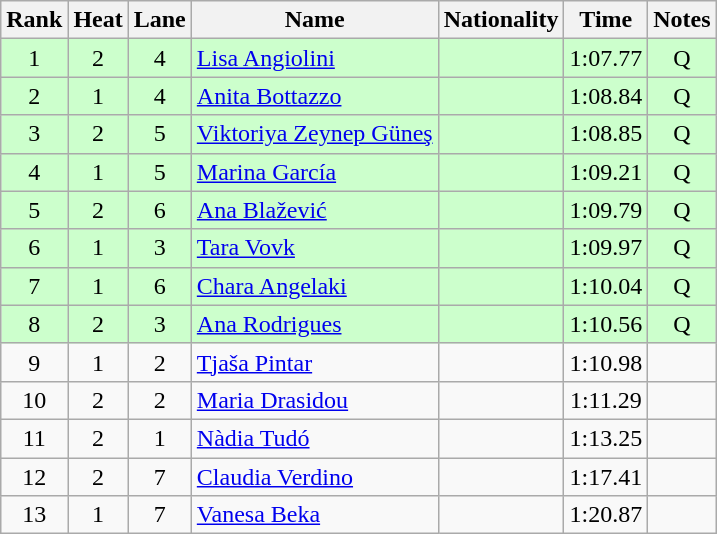<table class="wikitable sortable" style="text-align:center">
<tr>
<th>Rank</th>
<th>Heat</th>
<th>Lane</th>
<th>Name</th>
<th>Nationality</th>
<th>Time</th>
<th>Notes</th>
</tr>
<tr bgcolor=ccffcc>
<td>1</td>
<td>2</td>
<td>4</td>
<td align=left><a href='#'>Lisa Angiolini</a></td>
<td align=left></td>
<td>1:07.77</td>
<td>Q</td>
</tr>
<tr bgcolor=ccffcc>
<td>2</td>
<td>1</td>
<td>4</td>
<td align=left><a href='#'>Anita Bottazzo</a></td>
<td align=left></td>
<td>1:08.84</td>
<td>Q</td>
</tr>
<tr bgcolor=ccffcc>
<td>3</td>
<td>2</td>
<td>5</td>
<td align=left><a href='#'>Viktoriya Zeynep Güneş</a></td>
<td align=left></td>
<td>1:08.85</td>
<td>Q</td>
</tr>
<tr bgcolor=ccffcc>
<td>4</td>
<td>1</td>
<td>5</td>
<td align=left><a href='#'>Marina García</a></td>
<td align=left></td>
<td>1:09.21</td>
<td>Q</td>
</tr>
<tr bgcolor=ccffcc>
<td>5</td>
<td>2</td>
<td>6</td>
<td align=left><a href='#'>Ana Blažević</a></td>
<td align=left></td>
<td>1:09.79</td>
<td>Q</td>
</tr>
<tr bgcolor=ccffcc>
<td>6</td>
<td>1</td>
<td>3</td>
<td align=left><a href='#'>Tara Vovk</a></td>
<td align=left></td>
<td>1:09.97</td>
<td>Q</td>
</tr>
<tr bgcolor=ccffcc>
<td>7</td>
<td>1</td>
<td>6</td>
<td align=left><a href='#'>Chara Angelaki</a></td>
<td align=left></td>
<td>1:10.04</td>
<td>Q</td>
</tr>
<tr bgcolor=ccffcc>
<td>8</td>
<td>2</td>
<td>3</td>
<td align=left><a href='#'>Ana Rodrigues</a></td>
<td align=left></td>
<td>1:10.56</td>
<td>Q</td>
</tr>
<tr>
<td>9</td>
<td>1</td>
<td>2</td>
<td align=left><a href='#'>Tjaša Pintar</a></td>
<td align=left></td>
<td>1:10.98</td>
<td></td>
</tr>
<tr>
<td>10</td>
<td>2</td>
<td>2</td>
<td align=left><a href='#'>Maria Drasidou</a></td>
<td align=left></td>
<td>1:11.29</td>
<td></td>
</tr>
<tr>
<td>11</td>
<td>2</td>
<td>1</td>
<td align=left><a href='#'>Nàdia Tudó</a></td>
<td align=left></td>
<td>1:13.25</td>
<td></td>
</tr>
<tr>
<td>12</td>
<td>2</td>
<td>7</td>
<td align=left><a href='#'>Claudia Verdino</a></td>
<td align=left></td>
<td>1:17.41</td>
<td></td>
</tr>
<tr>
<td>13</td>
<td>1</td>
<td>7</td>
<td align=left><a href='#'>Vanesa Beka</a></td>
<td align=left></td>
<td>1:20.87</td>
<td></td>
</tr>
</table>
